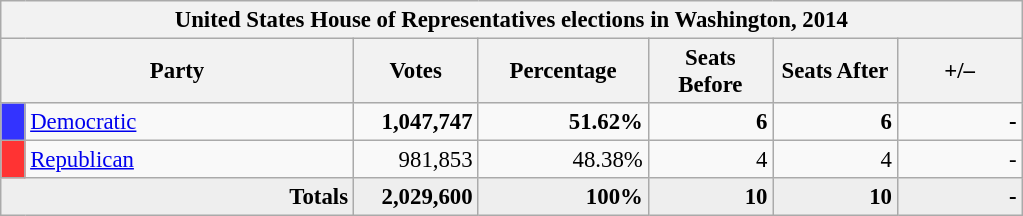<table class="wikitable" style="font-size: 95%;">
<tr>
<th colspan="7">United States House of Representatives elections in Washington, 2014</th>
</tr>
<tr>
<th colspan=2 style="width: 15em">Party</th>
<th style="width: 5em">Votes</th>
<th style="width: 7em">Percentage</th>
<th style="width: 5em">Seats Before</th>
<th style="width: 5em">Seats After</th>
<th style="width: 5em">+/–</th>
</tr>
<tr>
<th style="background-color:#3333FF; width: 3px"></th>
<td style="width: 130px"><a href='#'>Democratic</a></td>
<td align="right"><strong>1,047,747</strong></td>
<td align="right"><strong>51.62%</strong></td>
<td align="right"><strong>6</strong></td>
<td align="right"><strong>6</strong></td>
<td align="right"><strong>-</strong></td>
</tr>
<tr>
<th style="background-color:#FF3333; width: 3px"></th>
<td style="width: 130px"><a href='#'>Republican</a></td>
<td align="right">981,853</td>
<td align="right">48.38%</td>
<td align="right">4</td>
<td align="right">4</td>
<td align="right">-</td>
</tr>
<tr bgcolor="#EEEEEE">
<td colspan="2" align="right"><strong>Totals</strong></td>
<td align="right"><strong>2,029,600</strong></td>
<td align="right"><strong>100%</strong></td>
<td align="right"><strong>10</strong></td>
<td align="right"><strong>10</strong></td>
<td align="right"><strong>-</strong></td>
</tr>
</table>
